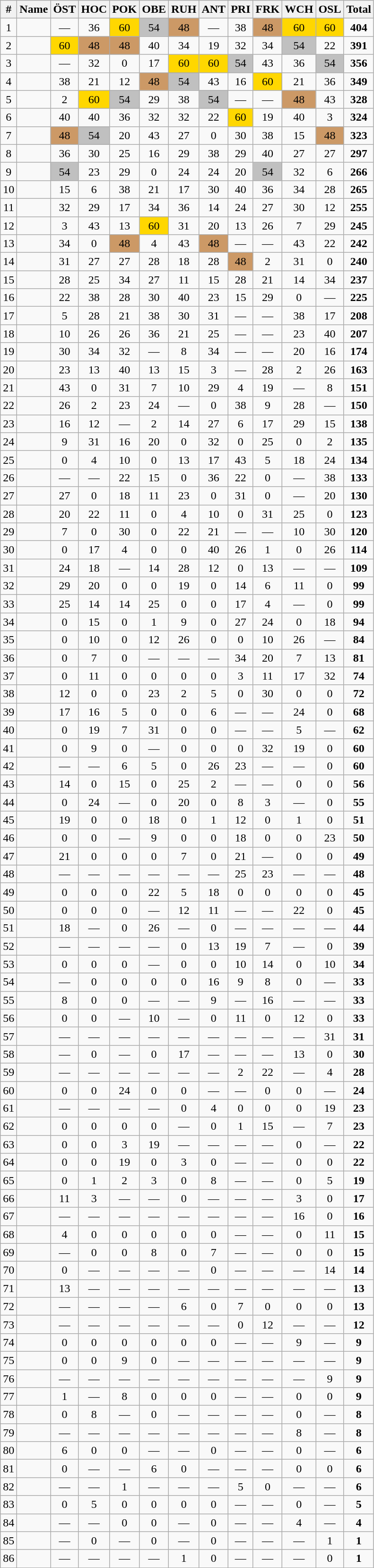<table class="wikitable sortable" style="text-align:center;">
<tr>
<th>#</th>
<th>Name</th>
<th>ÖST</th>
<th>HOC</th>
<th>POK</th>
<th>OBE</th>
<th>RUH</th>
<th>ANT</th>
<th>PRI</th>
<th>FRK</th>
<th>WCH</th>
<th>OSL</th>
<th>Total</th>
</tr>
<tr>
<td>1</td>
<td align="left"></td>
<td>—</td>
<td>36</td>
<td bgcolor="gold">60</td>
<td bgcolor="silver">54</td>
<td bgcolor=CC9966>48</td>
<td>—</td>
<td>38</td>
<td bgcolor=CC9966>48</td>
<td bgcolor="gold">60</td>
<td bgcolor="gold">60</td>
<td><strong>404</strong></td>
</tr>
<tr>
<td>2</td>
<td align="left"></td>
<td bgcolor="gold">60</td>
<td bgcolor=CC9966>48</td>
<td bgcolor=CC9966>48</td>
<td>40</td>
<td>34</td>
<td>19</td>
<td>32</td>
<td>34</td>
<td bgcolor="silver">54</td>
<td>22</td>
<td><strong>391</strong></td>
</tr>
<tr>
<td>3</td>
<td align="left"></td>
<td>—</td>
<td>32</td>
<td>0</td>
<td>17</td>
<td bgcolor="gold">60</td>
<td bgcolor="gold">60</td>
<td bgcolor="silver">54</td>
<td>43</td>
<td>36</td>
<td bgcolor="silver">54</td>
<td><strong>356</strong></td>
</tr>
<tr>
<td>4</td>
<td align="left"></td>
<td>38</td>
<td>21</td>
<td>12</td>
<td bgcolor=CC9966>48</td>
<td bgcolor="silver">54</td>
<td>43</td>
<td>16</td>
<td bgcolor="gold">60</td>
<td>21</td>
<td>36</td>
<td><strong>349</strong></td>
</tr>
<tr>
<td>5</td>
<td align="left"></td>
<td>2</td>
<td bgcolor="gold">60</td>
<td bgcolor="silver">54</td>
<td>29</td>
<td>38</td>
<td bgcolor="silver">54</td>
<td>—</td>
<td>—</td>
<td bgcolor=CC9966>48</td>
<td>43</td>
<td><strong>328</strong></td>
</tr>
<tr>
<td>6</td>
<td align="left"></td>
<td>40</td>
<td>40</td>
<td>36</td>
<td>32</td>
<td>32</td>
<td>22</td>
<td bgcolor="gold">60</td>
<td>19</td>
<td>40</td>
<td>3</td>
<td><strong>324</strong></td>
</tr>
<tr>
<td>7</td>
<td align="left"></td>
<td bgcolor=CC9966>48</td>
<td bgcolor="silver">54</td>
<td>20</td>
<td>43</td>
<td>27</td>
<td>0</td>
<td>30</td>
<td>38</td>
<td>15</td>
<td bgcolor=CC9966>48</td>
<td><strong>323</strong></td>
</tr>
<tr>
<td>8</td>
<td align="left"></td>
<td>36</td>
<td>30</td>
<td>25</td>
<td>16</td>
<td>29</td>
<td>38</td>
<td>29</td>
<td>40</td>
<td>27</td>
<td>27</td>
<td><strong>297</strong></td>
</tr>
<tr>
<td>9</td>
<td align="left"></td>
<td bgcolor="silver">54</td>
<td>23</td>
<td>29</td>
<td>0</td>
<td>24</td>
<td>24</td>
<td>20</td>
<td bgcolor="silver">54</td>
<td>32</td>
<td>6</td>
<td><strong>266</strong></td>
</tr>
<tr>
<td>10</td>
<td align="left"></td>
<td>15</td>
<td>6</td>
<td>38</td>
<td>21</td>
<td>17</td>
<td>30</td>
<td>40</td>
<td>36</td>
<td>34</td>
<td>28</td>
<td><strong>265</strong></td>
</tr>
<tr>
<td>11</td>
<td align="left"></td>
<td>32</td>
<td>29</td>
<td>17</td>
<td>34</td>
<td>36</td>
<td>14</td>
<td>24</td>
<td>27</td>
<td>30</td>
<td>12</td>
<td><strong>255</strong></td>
</tr>
<tr>
<td>12</td>
<td align="left"></td>
<td>3</td>
<td>43</td>
<td>13</td>
<td bgcolor="gold">60</td>
<td>31</td>
<td>20</td>
<td>13</td>
<td>26</td>
<td>7</td>
<td>29</td>
<td><strong>245</strong></td>
</tr>
<tr>
<td>13</td>
<td align="left"></td>
<td>34</td>
<td>0</td>
<td bgcolor=CC9966>48</td>
<td>4</td>
<td>43</td>
<td bgcolor=CC9966>48</td>
<td>—</td>
<td>—</td>
<td>43</td>
<td>22</td>
<td><strong>242</strong></td>
</tr>
<tr>
<td>14</td>
<td align="left"></td>
<td>31</td>
<td>27</td>
<td>27</td>
<td>28</td>
<td>18</td>
<td>28</td>
<td bgcolor=CC9966>48</td>
<td>2</td>
<td>31</td>
<td>0</td>
<td><strong>240</strong></td>
</tr>
<tr>
<td>15</td>
<td align="left"></td>
<td>28</td>
<td>25</td>
<td>34</td>
<td>27</td>
<td>11</td>
<td>15</td>
<td>28</td>
<td>21</td>
<td>14</td>
<td>34</td>
<td><strong>237</strong></td>
</tr>
<tr>
<td>16</td>
<td align="left"></td>
<td>22</td>
<td>38</td>
<td>28</td>
<td>30</td>
<td>40</td>
<td>23</td>
<td>15</td>
<td>29</td>
<td>0</td>
<td>—</td>
<td><strong>225</strong></td>
</tr>
<tr>
<td>17</td>
<td align="left"></td>
<td>5</td>
<td>28</td>
<td>21</td>
<td>38</td>
<td>30</td>
<td>31</td>
<td>—</td>
<td>—</td>
<td>38</td>
<td>17</td>
<td><strong>208</strong></td>
</tr>
<tr>
<td>18</td>
<td align="left"></td>
<td>10</td>
<td>26</td>
<td>26</td>
<td>36</td>
<td>21</td>
<td>25</td>
<td>—</td>
<td>—</td>
<td>23</td>
<td>40</td>
<td><strong>207</strong></td>
</tr>
<tr>
<td>19</td>
<td align="left"></td>
<td>30</td>
<td>34</td>
<td>32</td>
<td>—</td>
<td>8</td>
<td>34</td>
<td>—</td>
<td>—</td>
<td>20</td>
<td>16</td>
<td><strong>174</strong></td>
</tr>
<tr>
<td>20</td>
<td align="left"></td>
<td>23</td>
<td>13</td>
<td>40</td>
<td>13</td>
<td>15</td>
<td>3</td>
<td>—</td>
<td>28</td>
<td>2</td>
<td>26</td>
<td><strong>163</strong></td>
</tr>
<tr>
<td>21</td>
<td align="left"></td>
<td>43</td>
<td>0</td>
<td>31</td>
<td>7</td>
<td>10</td>
<td>29</td>
<td>4</td>
<td>19</td>
<td>—</td>
<td>8</td>
<td><strong>151</strong></td>
</tr>
<tr>
<td>22</td>
<td align="left"></td>
<td>26</td>
<td>2</td>
<td>23</td>
<td>24</td>
<td>—</td>
<td>0</td>
<td>38</td>
<td>9</td>
<td>28</td>
<td>—</td>
<td><strong>150</strong></td>
</tr>
<tr>
<td>23</td>
<td align="left"></td>
<td>16</td>
<td>12</td>
<td>—</td>
<td>2</td>
<td>14</td>
<td>27</td>
<td>6</td>
<td>17</td>
<td>29</td>
<td>15</td>
<td><strong>138</strong></td>
</tr>
<tr>
<td>24</td>
<td align="left"></td>
<td>9</td>
<td>31</td>
<td>16</td>
<td>20</td>
<td>0</td>
<td>32</td>
<td>0</td>
<td>25</td>
<td>0</td>
<td>2</td>
<td><strong>135</strong></td>
</tr>
<tr>
<td>25</td>
<td align="left"></td>
<td>0</td>
<td>4</td>
<td>10</td>
<td>0</td>
<td>13</td>
<td>17</td>
<td>43</td>
<td>5</td>
<td>18</td>
<td>24</td>
<td><strong>134</strong></td>
</tr>
<tr>
<td>26</td>
<td align="left"></td>
<td>—</td>
<td>—</td>
<td>22</td>
<td>15</td>
<td>0</td>
<td>36</td>
<td>22</td>
<td>0</td>
<td>—</td>
<td>38</td>
<td><strong>133</strong></td>
</tr>
<tr>
<td>27</td>
<td align="left"></td>
<td>27</td>
<td>0</td>
<td>18</td>
<td>11</td>
<td>23</td>
<td>0</td>
<td>31</td>
<td>0</td>
<td>—</td>
<td>20</td>
<td><strong>130</strong></td>
</tr>
<tr>
<td>28</td>
<td align="left"></td>
<td>20</td>
<td>22</td>
<td>11</td>
<td>0</td>
<td>4</td>
<td>10</td>
<td>0</td>
<td>31</td>
<td>25</td>
<td>0</td>
<td><strong>123</strong></td>
</tr>
<tr>
<td>29</td>
<td align="left"></td>
<td>7</td>
<td>0</td>
<td>30</td>
<td>0</td>
<td>22</td>
<td>21</td>
<td>—</td>
<td>—</td>
<td>10</td>
<td>30</td>
<td><strong>120</strong></td>
</tr>
<tr>
<td>30</td>
<td align="left"></td>
<td>0</td>
<td>17</td>
<td>4</td>
<td>0</td>
<td>0</td>
<td>40</td>
<td>26</td>
<td>1</td>
<td>0</td>
<td>26</td>
<td><strong>114</strong></td>
</tr>
<tr>
<td>31</td>
<td align="left"></td>
<td>24</td>
<td>18</td>
<td>—</td>
<td>14</td>
<td>28</td>
<td>12</td>
<td>0</td>
<td>13</td>
<td>—</td>
<td>—</td>
<td><strong>109</strong></td>
</tr>
<tr>
<td>32</td>
<td align="left"></td>
<td>29</td>
<td>20</td>
<td>0</td>
<td>0</td>
<td>19</td>
<td>0</td>
<td>14</td>
<td>6</td>
<td>11</td>
<td>0</td>
<td><strong>99</strong></td>
</tr>
<tr>
<td>33</td>
<td align="left"></td>
<td>25</td>
<td>14</td>
<td>14</td>
<td>25</td>
<td>0</td>
<td>0</td>
<td>17</td>
<td>4</td>
<td>—</td>
<td>0</td>
<td><strong>99</strong></td>
</tr>
<tr>
<td>34</td>
<td align="left"></td>
<td>0</td>
<td>15</td>
<td>0</td>
<td>1</td>
<td>9</td>
<td>0</td>
<td>27</td>
<td>24</td>
<td>0</td>
<td>18</td>
<td><strong>94</strong></td>
</tr>
<tr>
<td>35</td>
<td align="left"></td>
<td>0</td>
<td>10</td>
<td>0</td>
<td>12</td>
<td>26</td>
<td>0</td>
<td>0</td>
<td>10</td>
<td>26</td>
<td>—</td>
<td><strong>84</strong></td>
</tr>
<tr>
<td>36</td>
<td align="left"></td>
<td>0</td>
<td>7</td>
<td>0</td>
<td>—</td>
<td>—</td>
<td>—</td>
<td>34</td>
<td>20</td>
<td>7</td>
<td>13</td>
<td><strong>81</strong></td>
</tr>
<tr>
<td>37</td>
<td align="left"></td>
<td>0</td>
<td>11</td>
<td>0</td>
<td>0</td>
<td>0</td>
<td>0</td>
<td>3</td>
<td>11</td>
<td>17</td>
<td>32</td>
<td><strong>74</strong></td>
</tr>
<tr>
<td>38</td>
<td align="left"></td>
<td>12</td>
<td>0</td>
<td>0</td>
<td>23</td>
<td>2</td>
<td>5</td>
<td>0</td>
<td>30</td>
<td>0</td>
<td>0</td>
<td><strong>72</strong></td>
</tr>
<tr>
<td>39</td>
<td align="left"></td>
<td>17</td>
<td>16</td>
<td>5</td>
<td>0</td>
<td>0</td>
<td>6</td>
<td>—</td>
<td>—</td>
<td>24</td>
<td>0</td>
<td><strong>68</strong></td>
</tr>
<tr>
<td>40</td>
<td align="left"></td>
<td>0</td>
<td>19</td>
<td>7</td>
<td>31</td>
<td>0</td>
<td>0</td>
<td>—</td>
<td>—</td>
<td>5</td>
<td>—</td>
<td><strong>62</strong></td>
</tr>
<tr>
<td>41</td>
<td align="left"></td>
<td>0</td>
<td>9</td>
<td>0</td>
<td>—</td>
<td>0</td>
<td>0</td>
<td>0</td>
<td>32</td>
<td>19</td>
<td>0</td>
<td><strong>60</strong></td>
</tr>
<tr>
<td>42</td>
<td align="left"></td>
<td>—</td>
<td>—</td>
<td>6</td>
<td>5</td>
<td>0</td>
<td>26</td>
<td>23</td>
<td>—</td>
<td>—</td>
<td>0</td>
<td><strong>60</strong></td>
</tr>
<tr>
<td>43</td>
<td align="left"></td>
<td>14</td>
<td>0</td>
<td>15</td>
<td>0</td>
<td>25</td>
<td>2</td>
<td>—</td>
<td>—</td>
<td>0</td>
<td>0</td>
<td><strong>56</strong></td>
</tr>
<tr>
<td>44</td>
<td align="left"></td>
<td>0</td>
<td>24</td>
<td>—</td>
<td>0</td>
<td>20</td>
<td>0</td>
<td>8</td>
<td>3</td>
<td>—</td>
<td>0</td>
<td><strong>55</strong></td>
</tr>
<tr>
<td>45</td>
<td align="left"></td>
<td>19</td>
<td>0</td>
<td>0</td>
<td>18</td>
<td>0</td>
<td>1</td>
<td>12</td>
<td>0</td>
<td>1</td>
<td>0</td>
<td><strong>51</strong></td>
</tr>
<tr>
<td>46</td>
<td align="left"></td>
<td>0</td>
<td>0</td>
<td>—</td>
<td>9</td>
<td>0</td>
<td>0</td>
<td>18</td>
<td>0</td>
<td>0</td>
<td>23</td>
<td><strong>50</strong></td>
</tr>
<tr>
<td>47</td>
<td align="left"></td>
<td>21</td>
<td>0</td>
<td>0</td>
<td>0</td>
<td>7</td>
<td>0</td>
<td>21</td>
<td>—</td>
<td>0</td>
<td>0</td>
<td><strong>49</strong></td>
</tr>
<tr>
<td>48</td>
<td align="left"></td>
<td>—</td>
<td>—</td>
<td>—</td>
<td>—</td>
<td>—</td>
<td>—</td>
<td>25</td>
<td>23</td>
<td>—</td>
<td>—</td>
<td><strong>48</strong></td>
</tr>
<tr>
<td>49</td>
<td align="left"></td>
<td>0</td>
<td>0</td>
<td>0</td>
<td>22</td>
<td>5</td>
<td>18</td>
<td>0</td>
<td>0</td>
<td>0</td>
<td>0</td>
<td><strong>45</strong></td>
</tr>
<tr>
<td>50</td>
<td align="left"></td>
<td>0</td>
<td>0</td>
<td>0</td>
<td>—</td>
<td>12</td>
<td>11</td>
<td>—</td>
<td>—</td>
<td>22</td>
<td>0</td>
<td><strong>45</strong></td>
</tr>
<tr>
<td>51</td>
<td align="left"></td>
<td>18</td>
<td>—</td>
<td>0</td>
<td>26</td>
<td>—</td>
<td>0</td>
<td>—</td>
<td>—</td>
<td>—</td>
<td>—</td>
<td><strong>44</strong></td>
</tr>
<tr>
<td>52</td>
<td align="left"></td>
<td>—</td>
<td>—</td>
<td>—</td>
<td>—</td>
<td>0</td>
<td>13</td>
<td>19</td>
<td>7</td>
<td>—</td>
<td>0</td>
<td><strong>39</strong></td>
</tr>
<tr>
<td>53</td>
<td align="left"></td>
<td>0</td>
<td>0</td>
<td>0</td>
<td>—</td>
<td>0</td>
<td>0</td>
<td>10</td>
<td>14</td>
<td>0</td>
<td>10</td>
<td><strong>34</strong></td>
</tr>
<tr>
<td>54</td>
<td align="left"></td>
<td>—</td>
<td>0</td>
<td>0</td>
<td>0</td>
<td>0</td>
<td>16</td>
<td>9</td>
<td>8</td>
<td>0</td>
<td>—</td>
<td><strong>33</strong></td>
</tr>
<tr>
<td>55</td>
<td align="left"></td>
<td>8</td>
<td>0</td>
<td>0</td>
<td>—</td>
<td>—</td>
<td>9</td>
<td>—</td>
<td>16</td>
<td>—</td>
<td>—</td>
<td><strong>33</strong></td>
</tr>
<tr>
<td>56</td>
<td align="left"></td>
<td>0</td>
<td>0</td>
<td>—</td>
<td>10</td>
<td>—</td>
<td>0</td>
<td>11</td>
<td>0</td>
<td>12</td>
<td>0</td>
<td><strong>33</strong></td>
</tr>
<tr>
<td>57</td>
<td align="left"></td>
<td>—</td>
<td>—</td>
<td>—</td>
<td>—</td>
<td>—</td>
<td>—</td>
<td>—</td>
<td>—</td>
<td>—</td>
<td>31</td>
<td><strong>31</strong></td>
</tr>
<tr>
<td>58</td>
<td align="left"></td>
<td>—</td>
<td>0</td>
<td>—</td>
<td>0</td>
<td>17</td>
<td>—</td>
<td>—</td>
<td>—</td>
<td>13</td>
<td>0</td>
<td><strong>30</strong></td>
</tr>
<tr>
<td>59</td>
<td align="left"></td>
<td>—</td>
<td>—</td>
<td>—</td>
<td>—</td>
<td>—</td>
<td>—</td>
<td>2</td>
<td>22</td>
<td>—</td>
<td>4</td>
<td><strong>28</strong></td>
</tr>
<tr>
<td>60</td>
<td align="left"></td>
<td>0</td>
<td>0</td>
<td>24</td>
<td>0</td>
<td>0</td>
<td>—</td>
<td>—</td>
<td>0</td>
<td>0</td>
<td>—</td>
<td><strong>24</strong></td>
</tr>
<tr>
<td>61</td>
<td align="left"></td>
<td>—</td>
<td>—</td>
<td>—</td>
<td>—</td>
<td>0</td>
<td>4</td>
<td>0</td>
<td>0</td>
<td>0</td>
<td>19</td>
<td><strong>23</strong></td>
</tr>
<tr>
<td>62</td>
<td align="left"></td>
<td>0</td>
<td>0</td>
<td>0</td>
<td>0</td>
<td>—</td>
<td>0</td>
<td>1</td>
<td>15</td>
<td>—</td>
<td>7</td>
<td><strong>23</strong></td>
</tr>
<tr>
<td>63</td>
<td align="left"></td>
<td>0</td>
<td>0</td>
<td>3</td>
<td>19</td>
<td>—</td>
<td>—</td>
<td>—</td>
<td>—</td>
<td>0</td>
<td>—</td>
<td><strong>22</strong></td>
</tr>
<tr>
<td>64</td>
<td align="left"></td>
<td>0</td>
<td>0</td>
<td>19</td>
<td>0</td>
<td>3</td>
<td>0</td>
<td>—</td>
<td>—</td>
<td>0</td>
<td>0</td>
<td><strong>22</strong></td>
</tr>
<tr>
<td>65</td>
<td align="left"></td>
<td>0</td>
<td>1</td>
<td>2</td>
<td>3</td>
<td>0</td>
<td>8</td>
<td>—</td>
<td>—</td>
<td>0</td>
<td>5</td>
<td><strong>19</strong></td>
</tr>
<tr>
<td>66</td>
<td align="left"></td>
<td>11</td>
<td>3</td>
<td>—</td>
<td>—</td>
<td>0</td>
<td>—</td>
<td>—</td>
<td>—</td>
<td>3</td>
<td>0</td>
<td><strong>17</strong></td>
</tr>
<tr>
<td>67</td>
<td align="left"></td>
<td>—</td>
<td>—</td>
<td>—</td>
<td>—</td>
<td>—</td>
<td>—</td>
<td>—</td>
<td>—</td>
<td>16</td>
<td>0</td>
<td><strong>16</strong></td>
</tr>
<tr>
<td>68</td>
<td align="left"></td>
<td>4</td>
<td>0</td>
<td>0</td>
<td>0</td>
<td>0</td>
<td>0</td>
<td>—</td>
<td>—</td>
<td>0</td>
<td>11</td>
<td><strong>15</strong></td>
</tr>
<tr>
<td>69</td>
<td align="left"></td>
<td>—</td>
<td>0</td>
<td>0</td>
<td>8</td>
<td>0</td>
<td>7</td>
<td>—</td>
<td>—</td>
<td>0</td>
<td>0</td>
<td><strong>15</strong></td>
</tr>
<tr>
<td>70</td>
<td align="left"></td>
<td>0</td>
<td>—</td>
<td>—</td>
<td>—</td>
<td>—</td>
<td>0</td>
<td>—</td>
<td>—</td>
<td>—</td>
<td>14</td>
<td><strong>14</strong></td>
</tr>
<tr>
<td>71</td>
<td align="left"></td>
<td>13</td>
<td>—</td>
<td>—</td>
<td>—</td>
<td>—</td>
<td>—</td>
<td>—</td>
<td>—</td>
<td>—</td>
<td>—</td>
<td><strong>13</strong></td>
</tr>
<tr>
<td>72</td>
<td align="left"></td>
<td>—</td>
<td>—</td>
<td>—</td>
<td>—</td>
<td>6</td>
<td>0</td>
<td>7</td>
<td>0</td>
<td>0</td>
<td>0</td>
<td><strong>13</strong></td>
</tr>
<tr>
<td>73</td>
<td align="left"></td>
<td>—</td>
<td>—</td>
<td>—</td>
<td>—</td>
<td>—</td>
<td>—</td>
<td>0</td>
<td>12</td>
<td>—</td>
<td>—</td>
<td><strong>12</strong></td>
</tr>
<tr>
<td>74</td>
<td align="left"></td>
<td>0</td>
<td>0</td>
<td>0</td>
<td>0</td>
<td>0</td>
<td>0</td>
<td>—</td>
<td>—</td>
<td>9</td>
<td>—</td>
<td><strong>9</strong></td>
</tr>
<tr>
<td>75</td>
<td align="left"></td>
<td>0</td>
<td>0</td>
<td>9</td>
<td>0</td>
<td>—</td>
<td>—</td>
<td>—</td>
<td>—</td>
<td>—</td>
<td>—</td>
<td><strong>9</strong></td>
</tr>
<tr>
<td>76</td>
<td align="left"></td>
<td>—</td>
<td>—</td>
<td>—</td>
<td>—</td>
<td>—</td>
<td>—</td>
<td>—</td>
<td>—</td>
<td>—</td>
<td>9</td>
<td><strong>9</strong></td>
</tr>
<tr>
<td>77</td>
<td align="left"></td>
<td>1</td>
<td>—</td>
<td>8</td>
<td>0</td>
<td>0</td>
<td>0</td>
<td>—</td>
<td>—</td>
<td>0</td>
<td>0</td>
<td><strong>9</strong></td>
</tr>
<tr>
<td>78</td>
<td align="left"></td>
<td>0</td>
<td>8</td>
<td>—</td>
<td>0</td>
<td>—</td>
<td>—</td>
<td>—</td>
<td>—</td>
<td>0</td>
<td>—</td>
<td><strong>8</strong></td>
</tr>
<tr>
<td>79</td>
<td align="left"></td>
<td>—</td>
<td>—</td>
<td>—</td>
<td>—</td>
<td>—</td>
<td>—</td>
<td>—</td>
<td>—</td>
<td>8</td>
<td>—</td>
<td><strong>8</strong></td>
</tr>
<tr>
<td>80</td>
<td align="left"></td>
<td>6</td>
<td>0</td>
<td>0</td>
<td>—</td>
<td>—</td>
<td>0</td>
<td>—</td>
<td>—</td>
<td>0</td>
<td>—</td>
<td><strong>6</strong></td>
</tr>
<tr>
<td>81</td>
<td align="left"></td>
<td>0</td>
<td>—</td>
<td>—</td>
<td>6</td>
<td>0</td>
<td>—</td>
<td>—</td>
<td>—</td>
<td>0</td>
<td>0</td>
<td><strong>6</strong></td>
</tr>
<tr>
<td>82</td>
<td align="left"></td>
<td>—</td>
<td>—</td>
<td>1</td>
<td>—</td>
<td>—</td>
<td>—</td>
<td>5</td>
<td>0</td>
<td>—</td>
<td>—</td>
<td><strong>6</strong></td>
</tr>
<tr>
<td>83</td>
<td align="left"></td>
<td>0</td>
<td>5</td>
<td>0</td>
<td>0</td>
<td>0</td>
<td>0</td>
<td>—</td>
<td>—</td>
<td>0</td>
<td>—</td>
<td><strong>5</strong></td>
</tr>
<tr>
<td>84</td>
<td align="left"></td>
<td>—</td>
<td>—</td>
<td>0</td>
<td>0</td>
<td>—</td>
<td>0</td>
<td>—</td>
<td>—</td>
<td>4</td>
<td>—</td>
<td><strong>4</strong></td>
</tr>
<tr>
<td>85</td>
<td align="left"></td>
<td>—</td>
<td>0</td>
<td>—</td>
<td>0</td>
<td>—</td>
<td>0</td>
<td>—</td>
<td>—</td>
<td>—</td>
<td>1</td>
<td><strong>1</strong></td>
</tr>
<tr>
<td>86</td>
<td align="left"></td>
<td>—</td>
<td>—</td>
<td>—</td>
<td>—</td>
<td>1</td>
<td>0</td>
<td>—</td>
<td>—</td>
<td>—</td>
<td>0</td>
<td><strong>1</strong></td>
</tr>
</table>
